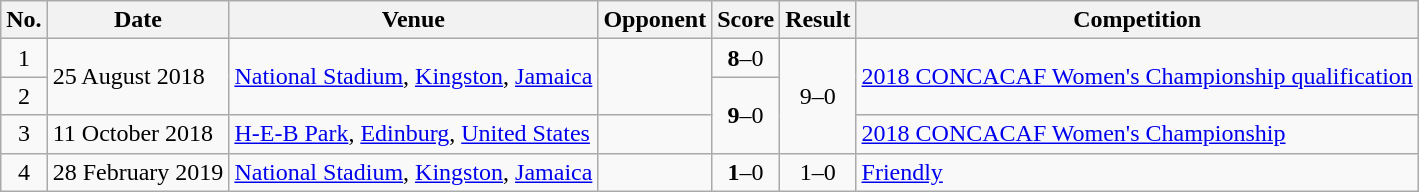<table class="wikitable">
<tr>
<th>No.</th>
<th>Date</th>
<th>Venue</th>
<th>Opponent</th>
<th>Score</th>
<th>Result</th>
<th>Competition</th>
</tr>
<tr>
<td style="text-align:center;">1</td>
<td rowspan=2>25 August 2018</td>
<td rowspan=2><a href='#'>National Stadium</a>, <a href='#'>Kingston</a>, <a href='#'>Jamaica</a></td>
<td rowspan=2></td>
<td style="text-align:center;"><strong>8</strong>–0</td>
<td rowspan=3 style="text-align:center;">9–0</td>
<td rowspan=2><a href='#'>2018 CONCACAF Women's Championship qualification</a></td>
</tr>
<tr style="text-align:center;">
<td>2</td>
<td rowspan=2><strong>9</strong>–0</td>
</tr>
<tr>
<td style="text-align:center;">3</td>
<td>11 October 2018</td>
<td><a href='#'>H-E-B Park</a>, <a href='#'>Edinburg</a>, <a href='#'>United States</a></td>
<td></td>
<td><a href='#'>2018 CONCACAF Women's Championship</a></td>
</tr>
<tr>
<td style="text-align:center;">4</td>
<td>28 February 2019</td>
<td><a href='#'>National Stadium</a>, <a href='#'>Kingston</a>, <a href='#'>Jamaica</a></td>
<td></td>
<td style="text-align:center;"><strong>1</strong>–0</td>
<td style="text-align:center;">1–0</td>
<td><a href='#'>Friendly</a></td>
</tr>
</table>
